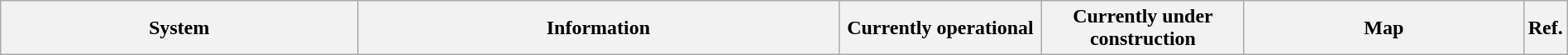<table class="wikitable" style="width:100%">
<tr>
<th style="width:23%">System</th>
<th style="width:31%" colspan=2>Information</th>
<th style="width:13%">Currently operational</th>
<th style="width:13%">Currently under construction</th>
<th style="width:18%">Map</th>
<th style="width:2%">Ref.<br>
</th>
</tr>
</table>
